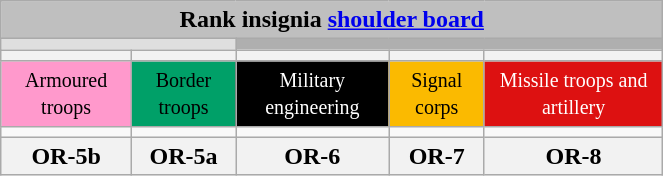<table align=center class=wikitable width=35%>
<tr>
<th colspan=5 style="background:#bfbfbf"><strong>Rank insignia </strong> <a href='#'>shoulder board</a></th>
</tr>
<tr>
<th colspan=2 style="background:#dfdfdf"></th>
<th colspan=3 style="background:#afafaf"></th>
</tr>
<tr>
<th></th>
<th></th>
<th><span><strong><big></big></strong></span></th>
<th></th>
<th colspan=2></th>
</tr>
<tr align="center">
<td style="background:#FF99CC"><small>Armoured troops</small></td>
<td style="background:#00a068"><small>Border troops</small></td>
<td style="background:black; color:white;"><small> Military engineering </small></td>
<td style="background:#FBBA00"><small>Signal corps</small></td>
<td style="background:#dd1111; color:white;"><small>Missile troops and artillery</small></td>
</tr>
<tr align="center">
<td></td>
<td></td>
<td></td>
<td></td>
<td></td>
</tr>
<tr align="center">
<th>OR-5b</th>
<th>OR-5a</th>
<th>OR-6</th>
<th>OR-7</th>
<th>OR-8</th>
</tr>
</table>
